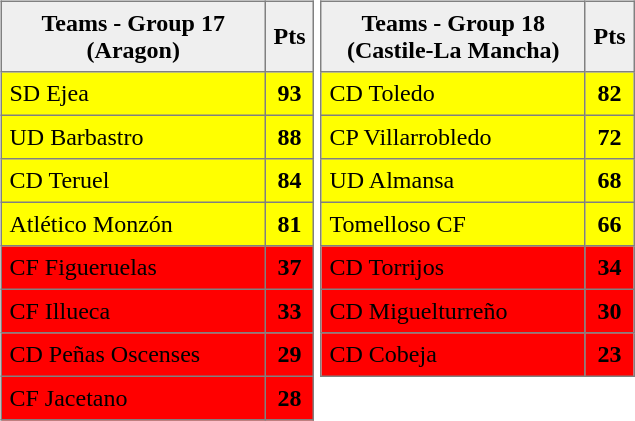<table>
<tr style="vertical-align: top;">
<td><br><table style=border-collapse:collapse border=1 cellspacing=0 cellpadding=5>
<tr align=center bgcolor=#efefef>
<th width=165>Teams - Group 17 (Aragon) </th>
<th width=20>Pts</th>
</tr>
<tr align=center style="background:#FFFF00;">
<td style="text-align:left;">SD Ejea</td>
<td><strong>93</strong></td>
</tr>
<tr align=center style="background:#FFFF00;">
<td style="text-align:left;">UD Barbastro</td>
<td><strong>88</strong></td>
</tr>
<tr align=center style="background:#FFFF00;">
<td style="text-align:left;">CD Teruel</td>
<td><strong>84</strong></td>
</tr>
<tr align=center style="background:#FFFF00;">
<td style="text-align:left;">Atlético Monzón</td>
<td><strong>81</strong></td>
</tr>
<tr align=center style="background:#FF0000;">
<td style="text-align:left;">CF Figueruelas</td>
<td><strong>37</strong></td>
</tr>
<tr align=center style="background:#FF0000;">
<td style="text-align:left;">CF Illueca</td>
<td><strong>33</strong></td>
</tr>
<tr align=center style="background:#FF0000;">
<td style="text-align:left;">CD Peñas Oscenses</td>
<td><strong>29</strong></td>
</tr>
<tr align=center style="background:#FF0000;">
<td style="text-align:left;">CF Jacetano</td>
<td><strong>28</strong></td>
</tr>
</table>
</td>
<td><br><table style=border-collapse:collapse border=1 cellspacing=0 cellpadding=5>
<tr align=center bgcolor=#efefef>
<th width=165>Teams - Group 18 (Castile-La Mancha) </th>
<th width=20>Pts</th>
</tr>
<tr align=center style="background:#FFFF00;">
<td style="text-align:left;">CD Toledo</td>
<td><strong>82</strong></td>
</tr>
<tr align=center style="background:#FFFF00;">
<td style="text-align:left;">CP Villarrobledo</td>
<td><strong>72</strong></td>
</tr>
<tr align=center style="background:#FFFF00;">
<td style="text-align:left;">UD Almansa</td>
<td><strong>68</strong></td>
</tr>
<tr align=center style="background:#FFFF00;">
<td style="text-align:left;">Tomelloso CF</td>
<td><strong>66</strong></td>
</tr>
<tr align=center style="background:#FF0000;">
<td style="text-align:left;">CD Torrijos</td>
<td><strong>34</strong></td>
</tr>
<tr align=center style="background:#FF0000;">
<td style="text-align:left;">CD Miguelturreño</td>
<td><strong>30</strong></td>
</tr>
<tr align=center style="background:#FF0000;">
<td style="text-align:left;">CD Cobeja</td>
<td><strong>23</strong></td>
</tr>
</table>
</td>
</tr>
</table>
